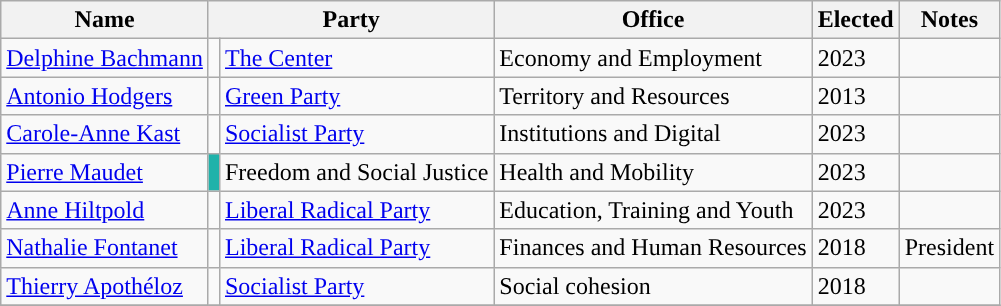<table class="wikitable sortable">
<tr>
<th>Name</th>
<th colspan=2>Party</th>
<th>Office</th>
<th>Elected</th>
<th>Notes</th>
</tr>
<tr>
<td><a href='#'>Delphine Bachmann</a></td>
<td style="background-color: "></td>
<td><a href='#'>The Center</a></td>
<td>Economy and Employment</td>
<td>2023</td>
<td></td>
</tr>
<tr>
<td><a href='#'>Antonio Hodgers</a></td>
<td style="background-color: "></td>
<td><a href='#'>Green Party</a></td>
<td>Territory and Resources</td>
<td>2013</td>
<td></td>
</tr>
<tr>
<td><a href='#'>Carole-Anne Kast</a></td>
<td style="background-color: "></td>
<td><a href='#'>Socialist Party</a></td>
<td>Institutions and Digital</td>
<td>2023</td>
<td></td>
</tr>
<tr>
<td><a href='#'>Pierre Maudet</a></td>
<td style="background-color: #20B2AA"></td>
<td>Freedom and Social Justice</td>
<td>Health and Mobility</td>
<td>2023</td>
<td></td>
</tr>
<tr>
<td><a href='#'>Anne Hiltpold</a></td>
<td style="background-color: "></td>
<td><a href='#'>Liberal Radical Party</a></td>
<td>Education, Training and Youth</td>
<td>2023</td>
<td></td>
</tr>
<tr>
<td><a href='#'>Nathalie Fontanet</a></td>
<td style="background-color: "></td>
<td><a href='#'>Liberal Radical Party</a></td>
<td>Finances and Human Resources</td>
<td>2018</td>
<td>President</td>
</tr>
<tr>
<td><a href='#'>Thierry Apothéloz</a></td>
<td style="background-color: "></td>
<td><a href='#'>Socialist Party</a></td>
<td>Social cohesion</td>
<td>2018</td>
<td></td>
</tr>
<tr>
</tr>
</table>
